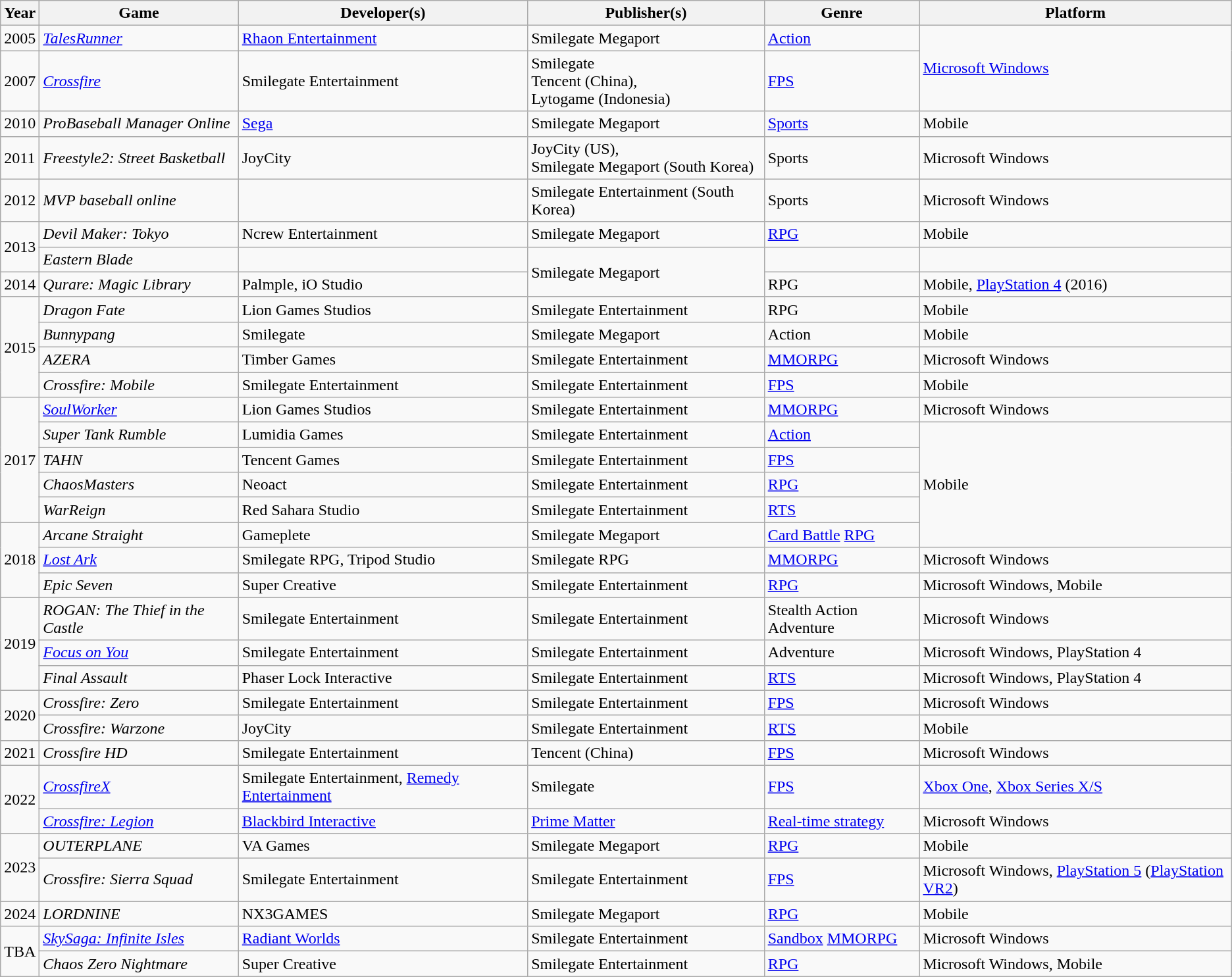<table class="sortable wikitable">
<tr>
<th>Year</th>
<th>Game</th>
<th>Developer(s)</th>
<th>Publisher(s)</th>
<th>Genre</th>
<th>Platform</th>
</tr>
<tr>
<td>2005</td>
<td><em><a href='#'>TalesRunner</a></em></td>
<td><a href='#'>Rhaon Entertainment</a></td>
<td>Smilegate Megaport</td>
<td><a href='#'>Action</a></td>
<td rowspan="2"><a href='#'>Microsoft Windows</a></td>
</tr>
<tr>
<td>2007</td>
<td><em><a href='#'>Crossfire</a></em></td>
<td>Smilegate Entertainment</td>
<td>Smilegate<br>Tencent (China),<br>Lytogame (Indonesia)</td>
<td><a href='#'>FPS</a></td>
</tr>
<tr>
<td>2010</td>
<td><em>ProBaseball Manager Online</em></td>
<td><a href='#'>Sega</a></td>
<td>Smilegate Megaport</td>
<td><a href='#'>Sports</a></td>
<td>Mobile</td>
</tr>
<tr>
<td>2011</td>
<td><em>Freestyle2: Street Basketball</em></td>
<td>JoyCity</td>
<td>JoyCity (US),<br> Smilegate Megaport (South Korea)</td>
<td>Sports</td>
<td>Microsoft Windows</td>
</tr>
<tr>
<td>2012</td>
<td><em>MVP baseball online</em></td>
<td></td>
<td>Smilegate Entertainment (South Korea)</td>
<td>Sports</td>
<td>Microsoft Windows</td>
</tr>
<tr>
<td rowspan="2">2013</td>
<td><em>Devil Maker: Tokyo</em></td>
<td>Ncrew Entertainment</td>
<td>Smilegate Megaport</td>
<td><a href='#'>RPG</a></td>
<td>Mobile</td>
</tr>
<tr>
<td><em>Eastern Blade</em></td>
<td></td>
<td rowspan="2">Smilegate Megaport</td>
<td></td>
<td></td>
</tr>
<tr>
<td>2014</td>
<td><em>Qurare: Magic Library</em></td>
<td>Palmple, iO Studio</td>
<td>RPG</td>
<td>Mobile, <a href='#'>PlayStation 4</a> (2016)</td>
</tr>
<tr>
<td rowspan="4">2015</td>
<td><em>Dragon Fate</em></td>
<td>Lion Games Studios</td>
<td>Smilegate Entertainment</td>
<td>RPG</td>
<td>Mobile</td>
</tr>
<tr>
<td><em>Bunnypang</em></td>
<td>Smilegate</td>
<td>Smilegate Megaport</td>
<td>Action</td>
<td>Mobile</td>
</tr>
<tr>
<td><em>AZERA</em></td>
<td>Timber Games</td>
<td>Smilegate Entertainment</td>
<td><a href='#'>MMORPG</a></td>
<td>Microsoft Windows</td>
</tr>
<tr>
<td><em>Crossfire: Mobile</em></td>
<td>Smilegate Entertainment</td>
<td>Smilegate Entertainment</td>
<td><a href='#'>FPS</a></td>
<td>Mobile</td>
</tr>
<tr>
<td rowspan="5">2017</td>
<td><em><a href='#'>SoulWorker</a></em></td>
<td>Lion Games Studios</td>
<td>Smilegate Entertainment</td>
<td><a href='#'>MMORPG</a></td>
<td>Microsoft Windows</td>
</tr>
<tr>
<td><em>Super Tank Rumble</em></td>
<td>Lumidia Games</td>
<td>Smilegate Entertainment</td>
<td><a href='#'>Action</a></td>
<td rowspan="5">Mobile</td>
</tr>
<tr>
<td><em>TAHN</em></td>
<td>Tencent Games</td>
<td>Smilegate Entertainment</td>
<td><a href='#'>FPS</a></td>
</tr>
<tr>
<td><em>ChaosMasters</em></td>
<td>Neoact</td>
<td>Smilegate Entertainment</td>
<td><a href='#'>RPG</a></td>
</tr>
<tr>
<td><em>WarReign</em></td>
<td>Red Sahara Studio</td>
<td>Smilegate Entertainment</td>
<td><a href='#'>RTS</a></td>
</tr>
<tr>
<td rowspan="3">2018</td>
<td><em>Arcane Straight</em></td>
<td>Gameplete</td>
<td>Smilegate Megaport</td>
<td><a href='#'>Card Battle</a> <a href='#'>RPG</a></td>
</tr>
<tr>
<td><em><a href='#'>Lost Ark</a></em></td>
<td>Smilegate RPG, Tripod Studio</td>
<td>Smilegate RPG</td>
<td><a href='#'>MMORPG</a></td>
<td>Microsoft Windows</td>
</tr>
<tr>
<td><em>Epic Seven</em></td>
<td>Super Creative</td>
<td>Smilegate Entertainment</td>
<td><a href='#'>RPG</a></td>
<td>Microsoft Windows, Mobile</td>
</tr>
<tr>
<td rowspan="3">2019</td>
<td><em>ROGAN: The Thief in the Castle</em></td>
<td>Smilegate Entertainment</td>
<td>Smilegate Entertainment</td>
<td>Stealth Action Adventure</td>
<td>Microsoft Windows</td>
</tr>
<tr>
<td><em><a href='#'>Focus on You</a></em></td>
<td>Smilegate Entertainment</td>
<td>Smilegate Entertainment</td>
<td>Adventure</td>
<td>Microsoft Windows, PlayStation 4</td>
</tr>
<tr>
<td><em>Final Assault</em></td>
<td>Phaser Lock Interactive</td>
<td>Smilegate Entertainment</td>
<td><a href='#'>RTS</a></td>
<td>Microsoft Windows, PlayStation 4</td>
</tr>
<tr>
<td rowspan="2">2020</td>
<td><em>Crossfire: Zero</em></td>
<td>Smilegate Entertainment</td>
<td>Smilegate Entertainment</td>
<td><a href='#'>FPS</a></td>
<td>Microsoft Windows</td>
</tr>
<tr>
<td><em>Crossfire: Warzone</em></td>
<td>JoyCity</td>
<td>Smilegate Entertainment</td>
<td><a href='#'>RTS</a></td>
<td>Mobile</td>
</tr>
<tr>
<td>2021</td>
<td><em>Crossfire HD</em></td>
<td>Smilegate Entertainment</td>
<td>Tencent (China)</td>
<td><a href='#'>FPS</a></td>
<td>Microsoft Windows</td>
</tr>
<tr>
<td rowspan="2">2022</td>
<td><em><a href='#'>CrossfireX</a></em></td>
<td>Smilegate Entertainment, <a href='#'>Remedy Entertainment</a></td>
<td>Smilegate</td>
<td><a href='#'>FPS</a></td>
<td><a href='#'>Xbox One</a>, <a href='#'>Xbox Series X/S</a></td>
</tr>
<tr>
<td><em><a href='#'>Crossfire: Legion</a></em></td>
<td><a href='#'>Blackbird Interactive</a></td>
<td><a href='#'>Prime Matter</a></td>
<td><a href='#'>Real-time strategy</a></td>
<td>Microsoft Windows</td>
</tr>
<tr>
<td rowspan="2">2023</td>
<td><em>OUTERPLANE</em></td>
<td>VA Games</td>
<td>Smilegate Megaport</td>
<td><a href='#'>RPG</a></td>
<td>Mobile</td>
</tr>
<tr>
<td><em>Crossfire: Sierra Squad</em></td>
<td>Smilegate Entertainment</td>
<td>Smilegate Entertainment</td>
<td><a href='#'>FPS</a></td>
<td>Microsoft Windows, <a href='#'>PlayStation 5</a> (<a href='#'>PlayStation VR2</a>)</td>
</tr>
<tr>
<td>2024</td>
<td><em>LORDNINE</em></td>
<td>NX3GAMES</td>
<td>Smilegate Megaport</td>
<td><a href='#'>RPG</a></td>
<td>Mobile</td>
</tr>
<tr>
<td rowspan="2">TBA</td>
<td><em><a href='#'>SkySaga: Infinite Isles</a></em></td>
<td><a href='#'>Radiant Worlds</a></td>
<td>Smilegate Entertainment</td>
<td><a href='#'>Sandbox</a> <a href='#'>MMORPG</a></td>
<td>Microsoft Windows</td>
</tr>
<tr>
<td><em>Chaos Zero Nightmare</em></td>
<td>Super Creative</td>
<td>Smilegate Entertainment</td>
<td><a href='#'>RPG</a></td>
<td>Microsoft Windows, Mobile</td>
</tr>
</table>
